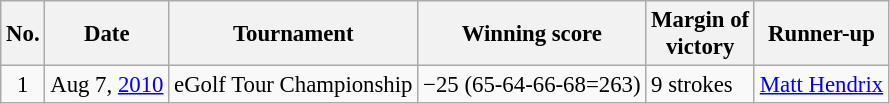<table class="wikitable" style="font-size:95%;">
<tr>
<th>No.</th>
<th>Date</th>
<th>Tournament</th>
<th>Winning score</th>
<th>Margin of<br>victory</th>
<th>Runner-up</th>
</tr>
<tr>
<td align=center>1</td>
<td align=right>Aug 7, <a href='#'>2010</a></td>
<td>eGolf Tour Championship</td>
<td>−25 (65-64-66-68=263)</td>
<td>9 strokes</td>
<td> <a href='#'>Matt Hendrix</a></td>
</tr>
</table>
